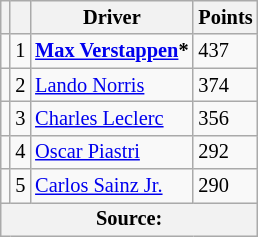<table class="wikitable" style="font-size: 85%;">
<tr>
<th scope="col"></th>
<th scope="col"></th>
<th scope="col">Driver</th>
<th scope="col">Points</th>
</tr>
<tr>
<td align="left"></td>
<td align="center">1</td>
<td> <strong><a href='#'>Max Verstappen</a>*</strong></td>
<td align="left">437</td>
</tr>
<tr>
<td align="left"></td>
<td align="center">2</td>
<td> <a href='#'>Lando Norris</a></td>
<td align="left">374</td>
</tr>
<tr>
<td align="left"></td>
<td align="center">3</td>
<td> <a href='#'>Charles Leclerc</a></td>
<td align="left">356</td>
</tr>
<tr>
<td align="left"></td>
<td align="center">4</td>
<td> <a href='#'>Oscar Piastri</a></td>
<td align="left">292</td>
</tr>
<tr>
<td align="left"></td>
<td align="center">5</td>
<td> <a href='#'>Carlos Sainz Jr.</a></td>
<td align="left">290</td>
</tr>
<tr>
<th colspan=4>Source:</th>
</tr>
</table>
